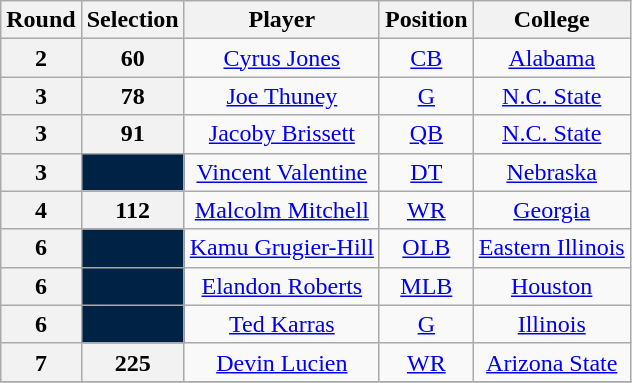<table class="wikitable" style="text-align:center;">
<tr>
<th>Round</th>
<th>Selection</th>
<th>Player</th>
<th>Position</th>
<th>College</th>
</tr>
<tr>
<th>2</th>
<th>60</th>
<td><a href='#'>Cyrus Jones</a></td>
<td><a href='#'>CB</a></td>
<td><a href='#'>Alabama</a></td>
</tr>
<tr>
<th>3</th>
<th>78</th>
<td><a href='#'>Joe Thuney</a></td>
<td><a href='#'>G</a></td>
<td><a href='#'>N.C. State</a></td>
</tr>
<tr>
<th>3</th>
<th>91</th>
<td><a href='#'>Jacoby Brissett</a></td>
<td><a href='#'>QB</a></td>
<td><a href='#'>N.C. State</a></td>
</tr>
<tr>
<th>3</th>
<th style="background:#024;"></th>
<td><a href='#'>Vincent Valentine</a></td>
<td><a href='#'>DT</a></td>
<td><a href='#'>Nebraska</a></td>
</tr>
<tr>
<th>4</th>
<th>112</th>
<td><a href='#'>Malcolm Mitchell</a></td>
<td><a href='#'>WR</a></td>
<td><a href='#'>Georgia</a></td>
</tr>
<tr>
<th>6</th>
<th style="background:#024;"></th>
<td><a href='#'>Kamu Grugier-Hill</a></td>
<td><a href='#'>OLB</a></td>
<td><a href='#'>Eastern Illinois</a></td>
</tr>
<tr>
<th>6</th>
<th style="background:#024;"></th>
<td><a href='#'>Elandon Roberts</a></td>
<td><a href='#'>MLB</a></td>
<td><a href='#'>Houston</a></td>
</tr>
<tr>
<th>6</th>
<th style="background:#024;"></th>
<td><a href='#'>Ted Karras</a></td>
<td><a href='#'>G</a></td>
<td><a href='#'>Illinois</a></td>
</tr>
<tr>
<th>7</th>
<th>225</th>
<td><a href='#'>Devin Lucien</a></td>
<td><a href='#'>WR</a></td>
<td><a href='#'>Arizona State</a></td>
</tr>
<tr>
</tr>
</table>
